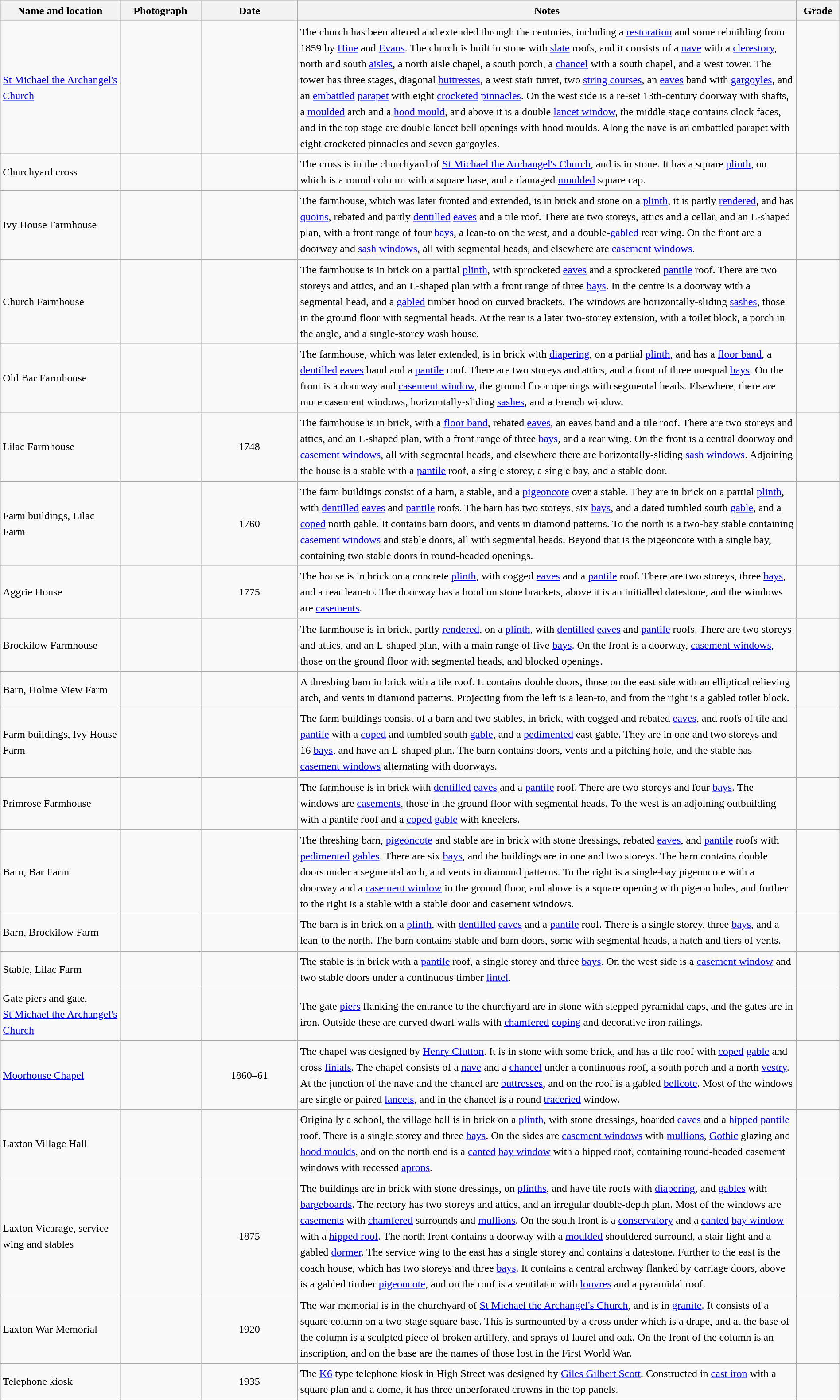<table class="wikitable sortable plainrowheaders" style="width:100%; border:0px; text-align:left; line-height:150%">
<tr>
<th scope="col"  style="width:150px">Name and location</th>
<th scope="col"  style="width:100px" class="unsortable">Photograph</th>
<th scope="col"  style="width:120px">Date</th>
<th scope="col"  style="width:650px" class="unsortable">Notes</th>
<th scope="col"  style="width:50px">Grade</th>
</tr>
<tr>
<td><a href='#'>St Michael the Archangel's Church</a><br><small></small></td>
<td></td>
<td align="center"></td>
<td>The church has been altered and extended through the centuries, including a <a href='#'>restoration</a> and some rebuilding from 1859 by <a href='#'>Hine</a> and <a href='#'>Evans</a>.  The church is built in stone with <a href='#'>slate</a> roofs, and it consists of a <a href='#'>nave</a> with a <a href='#'>clerestory</a>, north and south <a href='#'>aisles</a>, a north aisle chapel, a south porch, a <a href='#'>chancel</a> with a south chapel, and a west tower.  The tower has three stages, diagonal <a href='#'>buttresses</a>, a west stair turret, two <a href='#'>string courses</a>, an <a href='#'>eaves</a> band with <a href='#'>gargoyles</a>, and an <a href='#'>embattled</a> <a href='#'>parapet</a> with eight <a href='#'>crocketed</a> <a href='#'>pinnacles</a>.  On the west side is a re-set 13th-century doorway with shafts, a <a href='#'>moulded</a> arch and a <a href='#'>hood mould</a>, and above it is a double <a href='#'>lancet window</a>, the middle stage contains clock faces, and in the top stage are double lancet bell openings with hood moulds.  Along the nave is an embattled parapet with eight crocketed pinnacles and seven gargoyles.</td>
<td align="center" ></td>
</tr>
<tr>
<td>Churchyard cross<br><small></small></td>
<td></td>
<td align="center"></td>
<td>The cross is in the churchyard of <a href='#'>St Michael the Archangel's Church</a>, and is in stone.  It has a square <a href='#'>plinth</a>, on which is a round column with a square base, and a damaged <a href='#'>moulded</a> square cap.</td>
<td align="center" ></td>
</tr>
<tr>
<td>Ivy House Farmhouse<br><small></small></td>
<td></td>
<td align="center"></td>
<td>The farmhouse, which was later fronted and extended, is in brick and stone on a <a href='#'>plinth</a>, it is partly <a href='#'>rendered</a>, and has <a href='#'>quoins</a>, rebated and partly <a href='#'>dentilled</a> <a href='#'>eaves</a> and a tile roof.  There are two storeys, attics and a cellar, and an L-shaped plan, with a front range of four <a href='#'>bays</a>, a lean-to on the west, and a double-<a href='#'>gabled</a> rear wing.  On the front are a doorway and <a href='#'>sash windows</a>, all with segmental heads, and elsewhere are <a href='#'>casement windows</a>.</td>
<td align="center" ></td>
</tr>
<tr>
<td>Church Farmhouse<br><small></small></td>
<td></td>
<td align="center"></td>
<td>The farmhouse is in brick on a partial <a href='#'>plinth</a>, with sprocketed <a href='#'>eaves</a> and a sprocketed <a href='#'>pantile</a> roof.  There are two storeys and attics, and an L-shaped plan with a front range of three <a href='#'>bays</a>.  In the centre is a doorway with a segmental head, and a <a href='#'>gabled</a> timber hood on curved brackets.  The windows are horizontally-sliding <a href='#'>sashes</a>, those in the ground floor with segmental heads.  At the rear is a later two-storey extension, with a toilet block, a porch in the angle, and a single-storey wash house.</td>
<td align="center" ></td>
</tr>
<tr>
<td>Old Bar Farmhouse<br><small></small></td>
<td></td>
<td align="center"></td>
<td>The farmhouse, which was later extended, is in brick with <a href='#'>diapering</a>, on a partial <a href='#'>plinth</a>, and has a <a href='#'>floor band</a>, a <a href='#'>dentilled</a> <a href='#'>eaves</a> band and a <a href='#'>pantile</a> roof.  There are two storeys and attics, and a front of three unequal <a href='#'>bays</a>.  On the front is a doorway and <a href='#'>casement window</a>, the ground floor openings with segmental heads.  Elsewhere, there are more casement windows, horizontally-sliding <a href='#'>sashes</a>, and a French window.</td>
<td align="center" ></td>
</tr>
<tr>
<td>Lilac Farmhouse<br><small></small></td>
<td></td>
<td align="center">1748</td>
<td>The farmhouse is in brick, with a <a href='#'>floor band</a>, rebated <a href='#'>eaves</a>, an eaves band and a tile roof.  There are two storeys and attics, and an L-shaped plan, with a front range of three <a href='#'>bays</a>, and a rear wing.  On the front is a central doorway and <a href='#'>casement windows</a>, all with segmental heads, and elsewhere there are horizontally-sliding <a href='#'>sash windows</a>.  Adjoining the house is a stable with a <a href='#'>pantile</a> roof, a single storey, a single bay, and a stable door.</td>
<td align="center" ></td>
</tr>
<tr>
<td>Farm buildings, Lilac Farm<br><small></small></td>
<td></td>
<td align="center">1760</td>
<td>The farm buildings consist of a barn, a stable, and a <a href='#'>pigeoncote</a> over a stable.  They are in brick on a partial <a href='#'>plinth</a>, with <a href='#'>dentilled</a> <a href='#'>eaves</a> and <a href='#'>pantile</a> roofs.  The barn has two storeys, six <a href='#'>bays</a>, and a dated tumbled south <a href='#'>gable</a>, and a <a href='#'>coped</a> north gable.  It contains barn doors, and vents in diamond patterns.  To the north is a two-bay stable containing <a href='#'>casement windows</a> and stable doors, all with segmental heads.  Beyond that is the pigeoncote with a single bay, containing two stable doors in round-headed openings.</td>
<td align="center" ></td>
</tr>
<tr>
<td>Aggrie House<br><small></small></td>
<td></td>
<td align="center">1775</td>
<td>The house is in brick on a concrete <a href='#'>plinth</a>, with cogged <a href='#'>eaves</a> and a <a href='#'>pantile</a> roof.  There are two storeys, three <a href='#'>bays</a>, and a rear lean-to.  The doorway has a hood on stone brackets, above it is an initialled datestone, and the windows are <a href='#'>casements</a>.</td>
<td align="center" ></td>
</tr>
<tr>
<td>Brockilow Farmhouse<br><small></small></td>
<td></td>
<td align="center"></td>
<td>The farmhouse is in brick, partly <a href='#'>rendered</a>, on a <a href='#'>plinth</a>, with <a href='#'>dentilled</a> <a href='#'>eaves</a> and <a href='#'>pantile</a> roofs.  There are two storeys and attics, and an L-shaped plan, with a main range of five <a href='#'>bays</a>.  On the front is a doorway, <a href='#'>casement windows</a>, those on the ground floor with segmental heads, and blocked openings.</td>
<td align="center" ></td>
</tr>
<tr>
<td>Barn, Holme View Farm<br><small></small></td>
<td></td>
<td align="center"></td>
<td>A threshing barn in brick with a tile roof.  It contains double doors, those on the east side with an elliptical relieving arch, and vents in diamond patterns.  Projecting from the left is a lean-to, and from the right is a gabled toilet block.</td>
<td align="center" ></td>
</tr>
<tr>
<td>Farm buildings, Ivy House Farm<br><small></small></td>
<td></td>
<td align="center"></td>
<td>The farm buildings consist of a barn and two stables, in brick, with cogged and rebated <a href='#'>eaves</a>, and roofs of tile and <a href='#'>pantile</a> with a <a href='#'>coped</a> and tumbled south <a href='#'>gable</a>, and a <a href='#'>pedimented</a> east gable.  They are in one and two storeys and 16 <a href='#'>bays</a>, and have an L-shaped plan.  The barn contains doors, vents and a pitching hole, and the stable has <a href='#'>casement windows</a> alternating with doorways.</td>
<td align="center" ></td>
</tr>
<tr>
<td>Primrose Farmhouse<br><small></small></td>
<td></td>
<td align="center"></td>
<td>The farmhouse is in brick with <a href='#'>dentilled</a> <a href='#'>eaves</a> and a <a href='#'>pantile</a> roof.  There are two storeys and four <a href='#'>bays</a>.  The windows are <a href='#'>casements</a>, those in the ground floor with segmental heads.  To the west is an adjoining outbuilding with a pantile roof and a <a href='#'>coped</a> <a href='#'>gable</a> with kneelers.</td>
<td align="center" ></td>
</tr>
<tr>
<td>Barn, Bar Farm<br><small></small></td>
<td></td>
<td align="center"></td>
<td>The threshing barn, <a href='#'>pigeoncote</a> and stable are in brick with stone dressings, rebated <a href='#'>eaves</a>, and <a href='#'>pantile</a> roofs with <a href='#'>pedimented</a> <a href='#'>gables</a>.  There are six <a href='#'>bays</a>, and the buildings are in one and two storeys.  The barn contains double doors under a segmental arch, and vents in diamond patterns.  To the right is a single-bay pigeoncote with a doorway and a <a href='#'>casement window</a> in the ground floor, and above is a square opening with pigeon holes, and further to the right is a stable with a stable door and casement windows.</td>
<td align="center" ></td>
</tr>
<tr>
<td>Barn, Brockilow Farm<br><small></small></td>
<td></td>
<td align="center"></td>
<td>The barn is in  brick on a <a href='#'>plinth</a>, with <a href='#'>dentilled</a> <a href='#'>eaves</a> and a <a href='#'>pantile</a> roof.  There is a single storey, three <a href='#'>bays</a>, and a lean-to the north.  The barn contains stable and barn doors, some with segmental heads, a hatch and tiers of vents.</td>
<td align="center" ></td>
</tr>
<tr>
<td>Stable, Lilac Farm<br><small></small></td>
<td></td>
<td align="center"></td>
<td>The stable is in brick with a <a href='#'>pantile</a> roof, a single storey and three <a href='#'>bays</a>.  On the west side is a <a href='#'>casement window</a> and two stable doors under a continuous timber <a href='#'>lintel</a>.</td>
<td align="center" ></td>
</tr>
<tr>
<td>Gate piers and gate,<br><a href='#'>St Michael the Archangel's Church</a><br><small></small></td>
<td></td>
<td align="center"></td>
<td>The gate <a href='#'>piers</a> flanking the entrance to the churchyard are in stone with stepped pyramidal caps, and the gates are in iron.  Outside these are curved dwarf walls with <a href='#'>chamfered</a> <a href='#'>coping</a> and decorative iron railings.</td>
<td align="center" ></td>
</tr>
<tr>
<td><a href='#'>Moorhouse Chapel</a><br><small></small></td>
<td></td>
<td align="center">1860–61</td>
<td>The chapel was designed by <a href='#'>Henry Clutton</a>.  It is in stone with some brick, and has a tile roof with <a href='#'>coped</a> <a href='#'>gable</a> and cross <a href='#'>finials</a>.  The chapel consists of a <a href='#'>nave</a> and a <a href='#'>chancel</a> under a continuous roof, a south porch and a north <a href='#'>vestry</a>.  At the junction of the nave and the chancel are <a href='#'>buttresses</a>, and on the roof is a gabled <a href='#'>bellcote</a>.  Most of the windows are single or paired <a href='#'>lancets</a>, and in the chancel is a round <a href='#'>traceried</a> window.</td>
<td align="center" ></td>
</tr>
<tr>
<td>Laxton Village Hall<br><small></small></td>
<td></td>
<td align="center"></td>
<td>Originally a school, the village hall is in brick on a <a href='#'>plinth</a>, with stone dressings, boarded <a href='#'>eaves</a> and a <a href='#'>hipped</a> <a href='#'>pantile</a> roof.  There is a single storey and three <a href='#'>bays</a>.  On the sides are <a href='#'>casement windows</a> with <a href='#'>mullions</a>, <a href='#'>Gothic</a> glazing and <a href='#'>hood moulds</a>, and on the north end is a <a href='#'>canted</a> <a href='#'>bay window</a> with a hipped roof, containing round-headed casement windows with recessed <a href='#'>aprons</a>.</td>
<td align="center" ></td>
</tr>
<tr>
<td>Laxton Vicarage, service wing and stables<br><small></small></td>
<td></td>
<td align="center">1875</td>
<td>The buildings are in brick with stone dressings, on <a href='#'>plinths</a>, and have tile roofs with <a href='#'>diapering</a>, and <a href='#'>gables</a> with <a href='#'>bargeboards</a>.  The rectory has two storeys and attics, and an irregular double-depth plan.  Most of the windows are <a href='#'>casements</a> with <a href='#'>chamfered</a> surrounds and <a href='#'>mullions</a>.  On the south front is a <a href='#'>conservatory</a> and a <a href='#'>canted</a> <a href='#'>bay window</a> with a <a href='#'>hipped roof</a>.  The north front contains a doorway with a <a href='#'>moulded</a> shouldered surround, a stair light and a gabled <a href='#'>dormer</a>.  The service wing to the east has a single storey and contains a datestone.  Further to the east is the coach house, which has two storeys and three <a href='#'>bays</a>.  It contains a central archway flanked by carriage doors, above is a gabled timber <a href='#'>pigeoncote</a>, and on the roof is a ventilator with <a href='#'>louvres</a> and a pyramidal roof.</td>
<td align="center" ></td>
</tr>
<tr>
<td>Laxton War Memorial<br><small></small></td>
<td></td>
<td align="center">1920</td>
<td>The war memorial is in the churchyard of <a href='#'>St Michael the Archangel's Church</a>, and is in <a href='#'>granite</a>.  It consists of a square column on a two-stage square base.  This is surmounted by a cross under which is a drape, and at the base of the column is a sculpted piece of broken artillery, and sprays of laurel and oak.  On the front of the column is an inscription, and on the base are the names of those lost in the First World War.</td>
<td align="center" ></td>
</tr>
<tr>
<td>Telephone kiosk<br><small></small></td>
<td></td>
<td align="center">1935</td>
<td>The <a href='#'>K6</a> type telephone kiosk in High Street was designed by <a href='#'>Giles Gilbert Scott</a>.  Constructed in <a href='#'>cast iron</a> with a square plan and a dome, it has three unperforated crowns in the top panels.</td>
<td align="center" ></td>
</tr>
<tr>
</tr>
</table>
